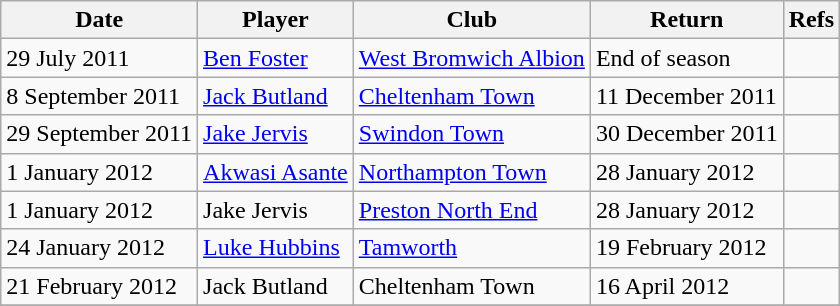<table class="wikitable">
<tr>
<th>Date</th>
<th>Player</th>
<th>Club</th>
<th>Return</th>
<th>Refs</th>
</tr>
<tr>
<td>29 July 2011</td>
<td><a href='#'>Ben Foster</a></td>
<td><a href='#'>West Bromwich Albion</a></td>
<td>End of season</td>
<td style=text-align:center></td>
</tr>
<tr>
<td>8 September 2011</td>
<td><a href='#'>Jack Butland</a></td>
<td><a href='#'>Cheltenham Town</a></td>
<td>11 December 2011</td>
<td style=text-align:center></td>
</tr>
<tr>
<td>29 September 2011</td>
<td><a href='#'>Jake Jervis</a></td>
<td><a href='#'>Swindon Town</a></td>
<td>30 December 2011</td>
<td style=text-align:center></td>
</tr>
<tr>
<td>1 January 2012</td>
<td><a href='#'>Akwasi Asante</a></td>
<td><a href='#'>Northampton Town</a></td>
<td>28 January 2012</td>
<td style=text-align:center></td>
</tr>
<tr>
<td>1 January 2012</td>
<td>Jake Jervis</td>
<td><a href='#'>Preston North End</a></td>
<td>28 January 2012</td>
<td style=text-align:center></td>
</tr>
<tr>
<td>24 January 2012</td>
<td><a href='#'>Luke Hubbins</a></td>
<td><a href='#'>Tamworth</a></td>
<td>19 February 2012</td>
<td style=text-align:center></td>
</tr>
<tr>
<td>21 February 2012</td>
<td>Jack Butland</td>
<td>Cheltenham Town</td>
<td>16 April 2012</td>
<td style=text-align:center></td>
</tr>
<tr>
</tr>
</table>
